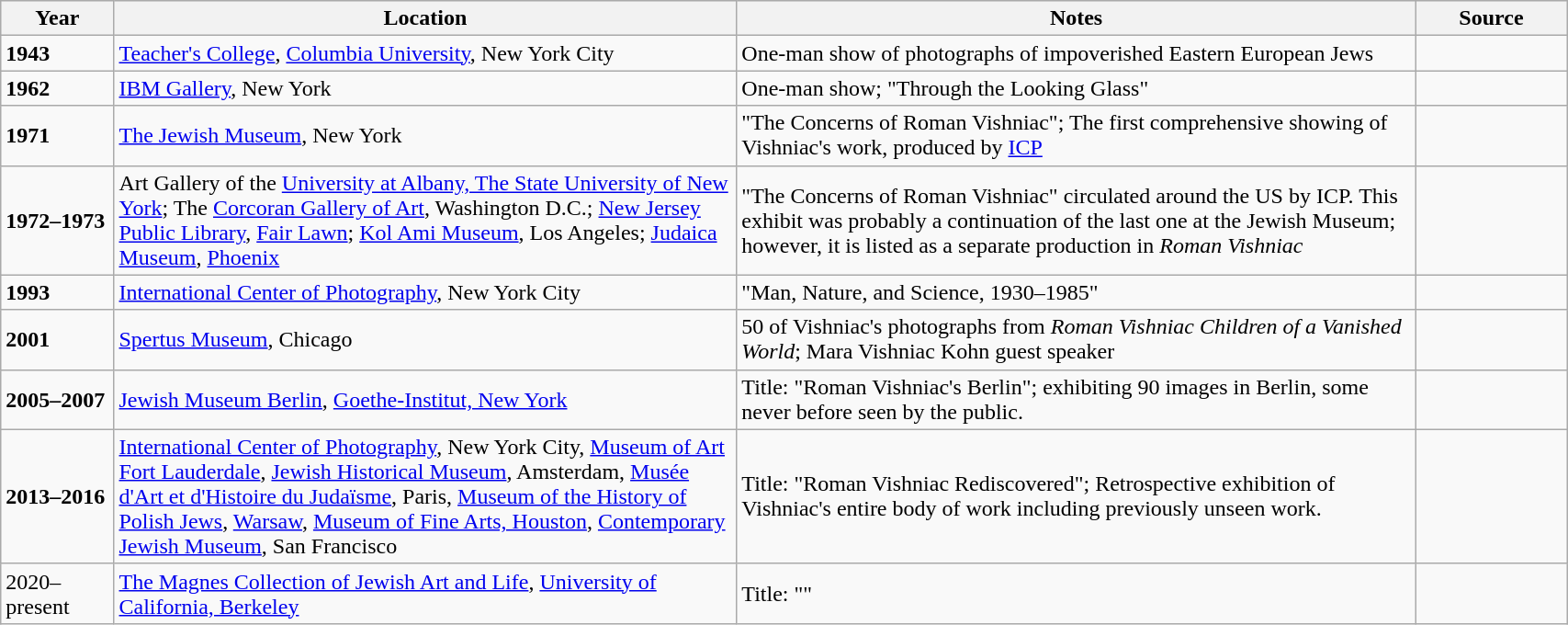<table class="wikitable" style="width:90%;">
<tr style="background:#efefef;">
<th style="width:6%;">Year</th>
<th style="width:33%;">Location</th>
<th style="width:36%;">Notes</th>
<th style="width:8%;">Source</th>
</tr>
<tr valign=top>
<td><strong>1943</strong></td>
<td><a href='#'>Teacher's College</a>, <a href='#'>Columbia University</a>, New York City</td>
<td>One-man show of photographs of impoverished Eastern European Jews</td>
<td></td>
</tr>
<tr>
<td><strong>1962</strong></td>
<td><a href='#'>IBM Gallery</a>, New York</td>
<td>One-man show; "Through the Looking Glass"</td>
<td></td>
</tr>
<tr>
<td><strong>1971</strong></td>
<td><a href='#'>The Jewish Museum</a>, New York</td>
<td>"The Concerns of Roman Vishniac"; The first comprehensive showing of Vishniac's work, produced by <a href='#'>ICP</a></td>
<td></td>
</tr>
<tr>
<td><strong>1972–1973</strong></td>
<td>Art Gallery of the <a href='#'>University at Albany, The State University of New York</a>; The <a href='#'>Corcoran Gallery of Art</a>, Washington D.C.; <a href='#'>New Jersey Public Library</a>, <a href='#'>Fair Lawn</a>; <a href='#'>Kol Ami Museum</a>, Los Angeles; <a href='#'>Judaica Museum</a>, <a href='#'>Phoenix</a></td>
<td>"The Concerns of Roman Vishniac" circulated around the US by ICP. This exhibit was probably a continuation of the last one at the Jewish Museum; however, it is listed as a separate production in <em>Roman Vishniac</em></td>
<td></td>
</tr>
<tr>
<td><strong>1993</strong></td>
<td><a href='#'>International Center of Photography</a>, New York City</td>
<td>"Man, Nature, and Science, 1930–1985"</td>
<td></td>
</tr>
<tr>
<td><strong>2001</strong></td>
<td><a href='#'>Spertus Museum</a>, Chicago</td>
<td>50 of Vishniac's photographs from <em>Roman Vishniac Children of a Vanished World</em>; Mara Vishniac Kohn guest speaker</td>
<td></td>
</tr>
<tr>
<td><strong>2005–2007</strong></td>
<td><a href='#'>Jewish Museum Berlin</a>, <a href='#'>Goethe-Institut, New York</a></td>
<td>Title: "Roman Vishniac's Berlin"; exhibiting 90 images in Berlin, some never before seen by the public.</td>
<td><br></td>
</tr>
<tr>
<td><strong>2013–2016</strong></td>
<td><a href='#'>International Center of Photography</a>, New York City, <a href='#'>Museum of Art Fort Lauderdale</a>, <a href='#'>Jewish Historical Museum</a>, Amsterdam, <a href='#'>Musée d'Art et d'Histoire du Judaïsme</a>, Paris, <a href='#'>Museum of the History of Polish Jews</a>, <a href='#'>Warsaw</a>, <a href='#'>Museum of Fine Arts, Houston</a>, <a href='#'>Contemporary Jewish Museum</a>, San Francisco</td>
<td>Title: "Roman Vishniac Rediscovered"; Retrospective exhibition of Vishniac's entire body of work including previously unseen work.</td>
<td></td>
</tr>
<tr>
<td>2020–present</td>
<td><a href='#'>The Magnes Collection of Jewish Art and Life</a>, <a href='#'>University of California, Berkeley</a></td>
<td>Title: ""</td>
<td></td>
</tr>
</table>
